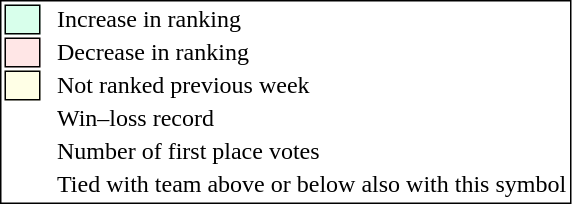<table style="border:1px solid black;">
<tr>
<td style="background:#D8FFEB; width:20px; border:1px solid black;"></td>
<td> </td>
<td>Increase in ranking</td>
</tr>
<tr>
<td style="background:#FFE6E6; width:20px; border:1px solid black;"></td>
<td> </td>
<td>Decrease in ranking</td>
</tr>
<tr>
<td style="background:#FFFFE6; width:20px; border:1px solid black;"></td>
<td> </td>
<td>Not ranked previous week</td>
</tr>
<tr>
<td></td>
<td> </td>
<td>Win–loss record</td>
</tr>
<tr>
<td></td>
<td> </td>
<td>Number of first place votes</td>
</tr>
<tr>
<td></td>
<td></td>
<td>Tied with team above or below also with this symbol</td>
</tr>
</table>
